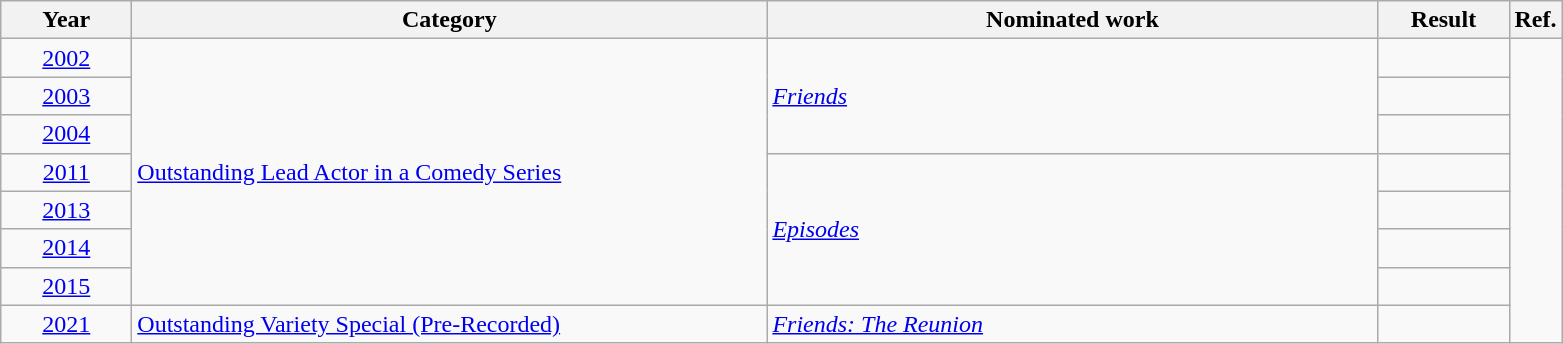<table class=wikitable>
<tr>
<th scope="col" style="width:5em;">Year</th>
<th scope="col" style="width:26em;">Category</th>
<th scope="col" style="width:25em;">Nominated work</th>
<th scope="col" style="width:5em;">Result</th>
<th>Ref.</th>
</tr>
<tr>
<td style="text-align:center;"><a href='#'>2002</a></td>
<td rowspan=7><a href='#'>Outstanding Lead Actor in a Comedy Series</a></td>
<td rowspan=3><em><a href='#'>Friends</a></em></td>
<td></td>
<td rowspan=8></td>
</tr>
<tr>
<td style="text-align:center;"><a href='#'>2003</a></td>
<td></td>
</tr>
<tr>
<td style="text-align:center;"><a href='#'>2004</a></td>
<td></td>
</tr>
<tr>
<td style="text-align:center;"><a href='#'>2011</a></td>
<td rowspan="4"><em><a href='#'>Episodes</a></em></td>
<td></td>
</tr>
<tr>
<td style="text-align:center;"><a href='#'>2013</a></td>
<td></td>
</tr>
<tr>
<td style="text-align:center;"><a href='#'>2014</a></td>
<td></td>
</tr>
<tr>
<td style="text-align:center;"><a href='#'>2015</a></td>
<td></td>
</tr>
<tr>
<td style="text-align:center;"><a href='#'>2021</a></td>
<td><a href='#'>Outstanding Variety Special (Pre-Recorded)</a></td>
<td><em><a href='#'>Friends: The Reunion</a></em></td>
<td></td>
</tr>
</table>
